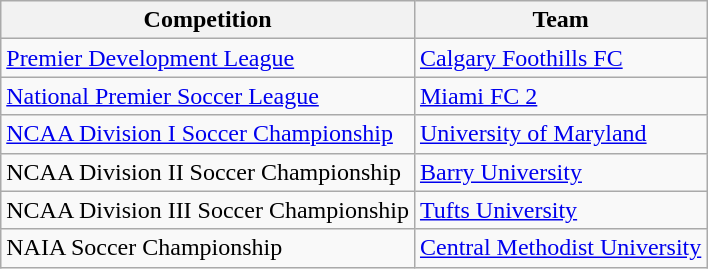<table class="wikitable">
<tr>
<th>Competition</th>
<th>Team</th>
</tr>
<tr>
<td><a href='#'>Premier Development League</a></td>
<td><a href='#'>Calgary Foothills FC</a></td>
</tr>
<tr>
<td><a href='#'>National Premier Soccer League</a></td>
<td><a href='#'>Miami FC 2</a></td>
</tr>
<tr>
<td><a href='#'>NCAA Division I Soccer Championship</a></td>
<td><a href='#'>University of Maryland</a></td>
</tr>
<tr>
<td>NCAA Division II Soccer Championship</td>
<td><a href='#'>Barry University</a></td>
</tr>
<tr>
<td>NCAA Division III Soccer Championship</td>
<td><a href='#'>Tufts University</a></td>
</tr>
<tr>
<td>NAIA Soccer Championship</td>
<td><a href='#'>Central Methodist University</a></td>
</tr>
</table>
